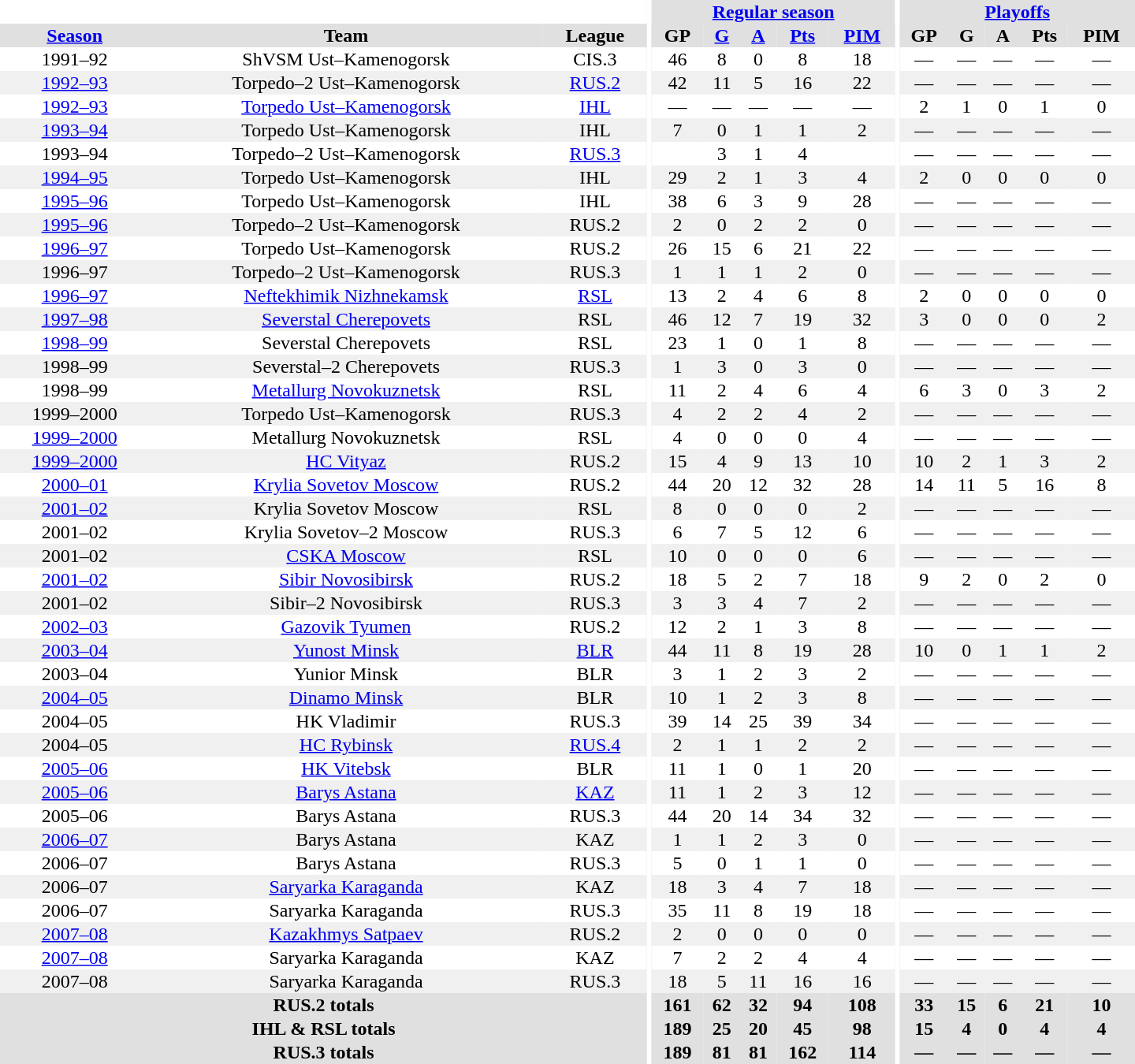<table border="0" cellpadding="1" cellspacing="0" style="text-align:center; width:60em">
<tr bgcolor="#e0e0e0">
<th colspan="3" bgcolor="#ffffff"></th>
<th rowspan="99" bgcolor="#ffffff"></th>
<th colspan="5"><a href='#'>Regular season</a></th>
<th rowspan="99" bgcolor="#ffffff"></th>
<th colspan="5"><a href='#'>Playoffs</a></th>
</tr>
<tr bgcolor="#e0e0e0">
<th><a href='#'>Season</a></th>
<th>Team</th>
<th>League</th>
<th>GP</th>
<th><a href='#'>G</a></th>
<th><a href='#'>A</a></th>
<th><a href='#'>Pts</a></th>
<th><a href='#'>PIM</a></th>
<th>GP</th>
<th>G</th>
<th>A</th>
<th>Pts</th>
<th>PIM</th>
</tr>
<tr>
<td>1991–92</td>
<td>ShVSM Ust–Kamenogorsk</td>
<td>CIS.3</td>
<td>46</td>
<td>8</td>
<td>0</td>
<td>8</td>
<td>18</td>
<td>—</td>
<td>—</td>
<td>—</td>
<td>—</td>
<td>—</td>
</tr>
<tr bgcolor="#f0f0f0">
<td><a href='#'>1992–93</a></td>
<td>Torpedo–2 Ust–Kamenogorsk</td>
<td><a href='#'>RUS.2</a></td>
<td>42</td>
<td>11</td>
<td>5</td>
<td>16</td>
<td>22</td>
<td>—</td>
<td>—</td>
<td>—</td>
<td>—</td>
<td>—</td>
</tr>
<tr>
<td><a href='#'>1992–93</a></td>
<td><a href='#'>Torpedo Ust–Kamenogorsk</a></td>
<td><a href='#'>IHL</a></td>
<td>—</td>
<td>—</td>
<td>—</td>
<td>—</td>
<td>—</td>
<td>2</td>
<td>1</td>
<td>0</td>
<td>1</td>
<td>0</td>
</tr>
<tr bgcolor="#f0f0f0">
<td><a href='#'>1993–94</a></td>
<td>Torpedo Ust–Kamenogorsk</td>
<td>IHL</td>
<td>7</td>
<td>0</td>
<td>1</td>
<td>1</td>
<td>2</td>
<td>—</td>
<td>—</td>
<td>—</td>
<td>—</td>
<td>—</td>
</tr>
<tr>
<td>1993–94</td>
<td>Torpedo–2 Ust–Kamenogorsk</td>
<td><a href='#'>RUS.3</a></td>
<td></td>
<td>3</td>
<td>1</td>
<td>4</td>
<td></td>
<td>—</td>
<td>—</td>
<td>—</td>
<td>—</td>
<td>—</td>
</tr>
<tr bgcolor="#f0f0f0">
<td><a href='#'>1994–95</a></td>
<td>Torpedo Ust–Kamenogorsk</td>
<td>IHL</td>
<td>29</td>
<td>2</td>
<td>1</td>
<td>3</td>
<td>4</td>
<td>2</td>
<td>0</td>
<td>0</td>
<td>0</td>
<td>0</td>
</tr>
<tr>
<td><a href='#'>1995–96</a></td>
<td>Torpedo Ust–Kamenogorsk</td>
<td>IHL</td>
<td>38</td>
<td>6</td>
<td>3</td>
<td>9</td>
<td>28</td>
<td>—</td>
<td>—</td>
<td>—</td>
<td>—</td>
<td>—</td>
</tr>
<tr bgcolor="#f0f0f0">
<td><a href='#'>1995–96</a></td>
<td>Torpedo–2 Ust–Kamenogorsk</td>
<td>RUS.2</td>
<td>2</td>
<td>0</td>
<td>2</td>
<td>2</td>
<td>0</td>
<td>—</td>
<td>—</td>
<td>—</td>
<td>—</td>
<td>—</td>
</tr>
<tr>
<td><a href='#'>1996–97</a></td>
<td>Torpedo Ust–Kamenogorsk</td>
<td>RUS.2</td>
<td>26</td>
<td>15</td>
<td>6</td>
<td>21</td>
<td>22</td>
<td>—</td>
<td>—</td>
<td>—</td>
<td>—</td>
<td>—</td>
</tr>
<tr bgcolor="#f0f0f0">
<td>1996–97</td>
<td>Torpedo–2 Ust–Kamenogorsk</td>
<td>RUS.3</td>
<td>1</td>
<td>1</td>
<td>1</td>
<td>2</td>
<td>0</td>
<td>—</td>
<td>—</td>
<td>—</td>
<td>—</td>
<td>—</td>
</tr>
<tr>
<td><a href='#'>1996–97</a></td>
<td><a href='#'>Neftekhimik Nizhnekamsk</a></td>
<td><a href='#'>RSL</a></td>
<td>13</td>
<td>2</td>
<td>4</td>
<td>6</td>
<td>8</td>
<td>2</td>
<td>0</td>
<td>0</td>
<td>0</td>
<td>0</td>
</tr>
<tr bgcolor="#f0f0f0">
<td><a href='#'>1997–98</a></td>
<td><a href='#'>Severstal Cherepovets</a></td>
<td>RSL</td>
<td>46</td>
<td>12</td>
<td>7</td>
<td>19</td>
<td>32</td>
<td>3</td>
<td>0</td>
<td>0</td>
<td>0</td>
<td>2</td>
</tr>
<tr>
<td><a href='#'>1998–99</a></td>
<td>Severstal Cherepovets</td>
<td>RSL</td>
<td>23</td>
<td>1</td>
<td>0</td>
<td>1</td>
<td>8</td>
<td>—</td>
<td>—</td>
<td>—</td>
<td>—</td>
<td>—</td>
</tr>
<tr bgcolor="#f0f0f0">
<td>1998–99</td>
<td>Severstal–2 Cherepovets</td>
<td>RUS.3</td>
<td>1</td>
<td>3</td>
<td>0</td>
<td>3</td>
<td>0</td>
<td>—</td>
<td>—</td>
<td>—</td>
<td>—</td>
<td>—</td>
</tr>
<tr>
<td>1998–99</td>
<td><a href='#'>Metallurg Novokuznetsk</a></td>
<td>RSL</td>
<td>11</td>
<td>2</td>
<td>4</td>
<td>6</td>
<td>4</td>
<td>6</td>
<td>3</td>
<td>0</td>
<td>3</td>
<td>2</td>
</tr>
<tr bgcolor="#f0f0f0">
<td>1999–2000</td>
<td>Torpedo Ust–Kamenogorsk</td>
<td>RUS.3</td>
<td>4</td>
<td>2</td>
<td>2</td>
<td>4</td>
<td>2</td>
<td>—</td>
<td>—</td>
<td>—</td>
<td>—</td>
<td>—</td>
</tr>
<tr>
<td><a href='#'>1999–2000</a></td>
<td>Metallurg Novokuznetsk</td>
<td>RSL</td>
<td>4</td>
<td>0</td>
<td>0</td>
<td>0</td>
<td>4</td>
<td>—</td>
<td>—</td>
<td>—</td>
<td>—</td>
<td>—</td>
</tr>
<tr bgcolor="#f0f0f0">
<td><a href='#'>1999–2000</a></td>
<td><a href='#'>HC Vityaz</a></td>
<td>RUS.2</td>
<td>15</td>
<td>4</td>
<td>9</td>
<td>13</td>
<td>10</td>
<td>10</td>
<td>2</td>
<td>1</td>
<td>3</td>
<td>2</td>
</tr>
<tr>
<td><a href='#'>2000–01</a></td>
<td><a href='#'>Krylia Sovetov Moscow</a></td>
<td>RUS.2</td>
<td>44</td>
<td>20</td>
<td>12</td>
<td>32</td>
<td>28</td>
<td>14</td>
<td>11</td>
<td>5</td>
<td>16</td>
<td>8</td>
</tr>
<tr bgcolor="#f0f0f0">
<td><a href='#'>2001–02</a></td>
<td>Krylia Sovetov Moscow</td>
<td>RSL</td>
<td>8</td>
<td>0</td>
<td>0</td>
<td>0</td>
<td>2</td>
<td>—</td>
<td>—</td>
<td>—</td>
<td>—</td>
<td>—</td>
</tr>
<tr>
<td>2001–02</td>
<td>Krylia Sovetov–2 Moscow</td>
<td>RUS.3</td>
<td>6</td>
<td>7</td>
<td>5</td>
<td>12</td>
<td>6</td>
<td>—</td>
<td>—</td>
<td>—</td>
<td>—</td>
<td>—</td>
</tr>
<tr bgcolor="#f0f0f0">
<td>2001–02</td>
<td><a href='#'>CSKA Moscow</a></td>
<td>RSL</td>
<td>10</td>
<td>0</td>
<td>0</td>
<td>0</td>
<td>6</td>
<td>—</td>
<td>—</td>
<td>—</td>
<td>—</td>
<td>—</td>
</tr>
<tr>
<td><a href='#'>2001–02</a></td>
<td><a href='#'>Sibir Novosibirsk</a></td>
<td>RUS.2</td>
<td>18</td>
<td>5</td>
<td>2</td>
<td>7</td>
<td>18</td>
<td>9</td>
<td>2</td>
<td>0</td>
<td>2</td>
<td>0</td>
</tr>
<tr bgcolor="#f0f0f0">
<td>2001–02</td>
<td>Sibir–2 Novosibirsk</td>
<td>RUS.3</td>
<td>3</td>
<td>3</td>
<td>4</td>
<td>7</td>
<td>2</td>
<td>—</td>
<td>—</td>
<td>—</td>
<td>—</td>
<td>—</td>
</tr>
<tr>
<td><a href='#'>2002–03</a></td>
<td><a href='#'>Gazovik Tyumen</a></td>
<td>RUS.2</td>
<td>12</td>
<td>2</td>
<td>1</td>
<td>3</td>
<td>8</td>
<td>—</td>
<td>—</td>
<td>—</td>
<td>—</td>
<td>—</td>
</tr>
<tr bgcolor="#f0f0f0">
<td><a href='#'>2003–04</a></td>
<td><a href='#'>Yunost Minsk</a></td>
<td><a href='#'>BLR</a></td>
<td>44</td>
<td>11</td>
<td>8</td>
<td>19</td>
<td>28</td>
<td>10</td>
<td>0</td>
<td>1</td>
<td>1</td>
<td>2</td>
</tr>
<tr>
<td>2003–04</td>
<td>Yunior Minsk</td>
<td>BLR</td>
<td>3</td>
<td>1</td>
<td>2</td>
<td>3</td>
<td>2</td>
<td>—</td>
<td>—</td>
<td>—</td>
<td>—</td>
<td>—</td>
</tr>
<tr bgcolor="#f0f0f0">
<td><a href='#'>2004–05</a></td>
<td><a href='#'>Dinamo Minsk</a></td>
<td>BLR</td>
<td>10</td>
<td>1</td>
<td>2</td>
<td>3</td>
<td>8</td>
<td>—</td>
<td>—</td>
<td>—</td>
<td>—</td>
<td>—</td>
</tr>
<tr>
<td>2004–05</td>
<td>HK Vladimir</td>
<td>RUS.3</td>
<td>39</td>
<td>14</td>
<td>25</td>
<td>39</td>
<td>34</td>
<td>—</td>
<td>—</td>
<td>—</td>
<td>—</td>
<td>—</td>
</tr>
<tr bgcolor="#f0f0f0">
<td>2004–05</td>
<td><a href='#'>HC Rybinsk</a></td>
<td><a href='#'>RUS.4</a></td>
<td>2</td>
<td>1</td>
<td>1</td>
<td>2</td>
<td>2</td>
<td>—</td>
<td>—</td>
<td>—</td>
<td>—</td>
<td>—</td>
</tr>
<tr>
<td><a href='#'>2005–06</a></td>
<td><a href='#'>HK Vitebsk</a></td>
<td>BLR</td>
<td>11</td>
<td>1</td>
<td>0</td>
<td>1</td>
<td>20</td>
<td>—</td>
<td>—</td>
<td>—</td>
<td>—</td>
<td>—</td>
</tr>
<tr bgcolor="#f0f0f0">
<td><a href='#'>2005–06</a></td>
<td><a href='#'>Barys Astana</a></td>
<td><a href='#'>KAZ</a></td>
<td>11</td>
<td>1</td>
<td>2</td>
<td>3</td>
<td>12</td>
<td>—</td>
<td>—</td>
<td>—</td>
<td>—</td>
<td>—</td>
</tr>
<tr>
<td>2005–06</td>
<td>Barys Astana</td>
<td>RUS.3</td>
<td>44</td>
<td>20</td>
<td>14</td>
<td>34</td>
<td>32</td>
<td>—</td>
<td>—</td>
<td>—</td>
<td>—</td>
<td>—</td>
</tr>
<tr bgcolor="#f0f0f0">
<td><a href='#'>2006–07</a></td>
<td>Barys Astana</td>
<td>KAZ</td>
<td>1</td>
<td>1</td>
<td>2</td>
<td>3</td>
<td>0</td>
<td>—</td>
<td>—</td>
<td>—</td>
<td>—</td>
<td>—</td>
</tr>
<tr>
<td>2006–07</td>
<td>Barys Astana</td>
<td>RUS.3</td>
<td>5</td>
<td>0</td>
<td>1</td>
<td>1</td>
<td>0</td>
<td>—</td>
<td>—</td>
<td>—</td>
<td>—</td>
<td>—</td>
</tr>
<tr bgcolor="#f0f0f0">
<td>2006–07</td>
<td><a href='#'>Saryarka Karaganda</a></td>
<td>KAZ</td>
<td>18</td>
<td>3</td>
<td>4</td>
<td>7</td>
<td>18</td>
<td>—</td>
<td>—</td>
<td>—</td>
<td>—</td>
<td>—</td>
</tr>
<tr>
<td>2006–07</td>
<td>Saryarka Karaganda</td>
<td>RUS.3</td>
<td>35</td>
<td>11</td>
<td>8</td>
<td>19</td>
<td>18</td>
<td>—</td>
<td>—</td>
<td>—</td>
<td>—</td>
<td>—</td>
</tr>
<tr bgcolor="#f0f0f0">
<td><a href='#'>2007–08</a></td>
<td><a href='#'>Kazakhmys Satpaev</a></td>
<td>RUS.2</td>
<td>2</td>
<td>0</td>
<td>0</td>
<td>0</td>
<td>0</td>
<td>—</td>
<td>—</td>
<td>—</td>
<td>—</td>
<td>—</td>
</tr>
<tr>
<td><a href='#'>2007–08</a></td>
<td>Saryarka Karaganda</td>
<td>KAZ</td>
<td>7</td>
<td>2</td>
<td>2</td>
<td>4</td>
<td>4</td>
<td>—</td>
<td>—</td>
<td>—</td>
<td>—</td>
<td>—</td>
</tr>
<tr bgcolor="#f0f0f0">
<td>2007–08</td>
<td>Saryarka Karaganda</td>
<td>RUS.3</td>
<td>18</td>
<td>5</td>
<td>11</td>
<td>16</td>
<td>16</td>
<td>—</td>
<td>—</td>
<td>—</td>
<td>—</td>
<td>—</td>
</tr>
<tr bgcolor="#e0e0e0">
<th colspan="3">RUS.2 totals</th>
<th>161</th>
<th>62</th>
<th>32</th>
<th>94</th>
<th>108</th>
<th>33</th>
<th>15</th>
<th>6</th>
<th>21</th>
<th>10</th>
</tr>
<tr bgcolor="#e0e0e0">
<th colspan="3">IHL & RSL totals</th>
<th>189</th>
<th>25</th>
<th>20</th>
<th>45</th>
<th>98</th>
<th>15</th>
<th>4</th>
<th>0</th>
<th>4</th>
<th>4</th>
</tr>
<tr bgcolor="#e0e0e0">
<th colspan="3">RUS.3 totals</th>
<th>189</th>
<th>81</th>
<th>81</th>
<th>162</th>
<th>114</th>
<th>—</th>
<th>—</th>
<th>—</th>
<th>—</th>
<th>—</th>
</tr>
</table>
